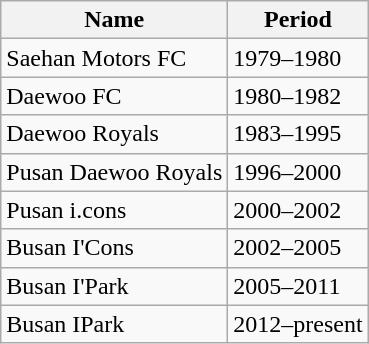<table class="wikitable">
<tr>
<th>Name</th>
<th>Period</th>
</tr>
<tr>
<td>Saehan Motors FC</td>
<td>1979–1980</td>
</tr>
<tr>
<td>Daewoo FC</td>
<td>1980–1982</td>
</tr>
<tr>
<td>Daewoo Royals</td>
<td>1983–1995</td>
</tr>
<tr>
<td>Pusan Daewoo Royals</td>
<td>1996–2000</td>
</tr>
<tr>
<td>Pusan i.cons</td>
<td>2000–2002</td>
</tr>
<tr>
<td>Busan I'Cons</td>
<td>2002–2005</td>
</tr>
<tr>
<td>Busan I'Park</td>
<td>2005–2011</td>
</tr>
<tr>
<td>Busan IPark</td>
<td>2012–present</td>
</tr>
</table>
